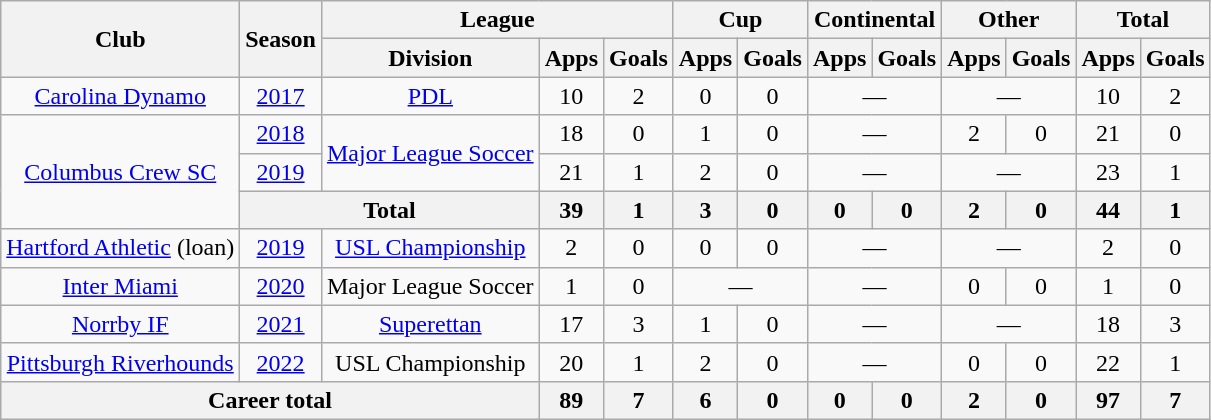<table class="wikitable" style="text-align: center;">
<tr>
<th rowspan=2>Club</th>
<th rowspan=2>Season</th>
<th colspan=3>League</th>
<th colspan=2>Cup</th>
<th colspan=2>Continental</th>
<th colspan=2>Other</th>
<th colspan=2>Total</th>
</tr>
<tr>
<th>Division</th>
<th>Apps</th>
<th>Goals</th>
<th>Apps</th>
<th>Goals</th>
<th>Apps</th>
<th>Goals</th>
<th>Apps</th>
<th>Goals</th>
<th>Apps</th>
<th>Goals</th>
</tr>
<tr>
<td><a href='#'>Carolina Dynamo</a></td>
<td><a href='#'>2017</a></td>
<td><a href='#'>PDL</a></td>
<td>10</td>
<td>2</td>
<td>0</td>
<td>0</td>
<td colspan=2>—</td>
<td colspan=2>—</td>
<td>10</td>
<td>2</td>
</tr>
<tr>
<td rowspan=3><a href='#'>Columbus Crew SC</a></td>
<td><a href='#'>2018</a></td>
<td rowspan=2><a href='#'>Major League Soccer</a></td>
<td>18</td>
<td>0</td>
<td>1</td>
<td>0</td>
<td colspan=2>—</td>
<td>2</td>
<td>0</td>
<td>21</td>
<td>0</td>
</tr>
<tr>
<td><a href='#'>2019</a></td>
<td>21</td>
<td>1</td>
<td>2</td>
<td>0</td>
<td colspan=2>—</td>
<td colspan=2>—</td>
<td>23</td>
<td>1</td>
</tr>
<tr>
<th colspan=2>Total</th>
<th>39</th>
<th>1</th>
<th>3</th>
<th>0</th>
<th>0</th>
<th>0</th>
<th>2</th>
<th>0</th>
<th>44</th>
<th>1</th>
</tr>
<tr>
<td><a href='#'>Hartford Athletic</a> (loan)</td>
<td><a href='#'>2019</a></td>
<td><a href='#'>USL Championship</a></td>
<td>2</td>
<td>0</td>
<td>0</td>
<td>0</td>
<td colspan=2>—</td>
<td colspan=2>—</td>
<td>2</td>
<td>0</td>
</tr>
<tr>
<td><a href='#'>Inter Miami</a></td>
<td><a href='#'>2020</a></td>
<td>Major League Soccer</td>
<td>1</td>
<td>0</td>
<td colspan=2>—</td>
<td colspan=2>—</td>
<td>0</td>
<td>0</td>
<td>1</td>
<td>0</td>
</tr>
<tr>
<td><a href='#'>Norrby IF</a></td>
<td><a href='#'>2021</a></td>
<td><a href='#'>Superettan</a></td>
<td>17</td>
<td>3</td>
<td>1</td>
<td>0</td>
<td colspan=2>—</td>
<td colspan=2>—</td>
<td>18</td>
<td>3</td>
</tr>
<tr>
<td><a href='#'>Pittsburgh Riverhounds</a></td>
<td><a href='#'>2022</a></td>
<td>USL Championship</td>
<td>20</td>
<td>1</td>
<td>2</td>
<td>0</td>
<td colspan=2>—</td>
<td>0</td>
<td>0</td>
<td>22</td>
<td>1</td>
</tr>
<tr>
<th colspan=3>Career total</th>
<th>89</th>
<th>7</th>
<th>6</th>
<th>0</th>
<th>0</th>
<th>0</th>
<th>2</th>
<th>0</th>
<th>97</th>
<th>7</th>
</tr>
</table>
